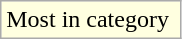<table class="wikitable">
<tr>
<td style="background:#ffffe0;">Most in category </td>
</tr>
</table>
